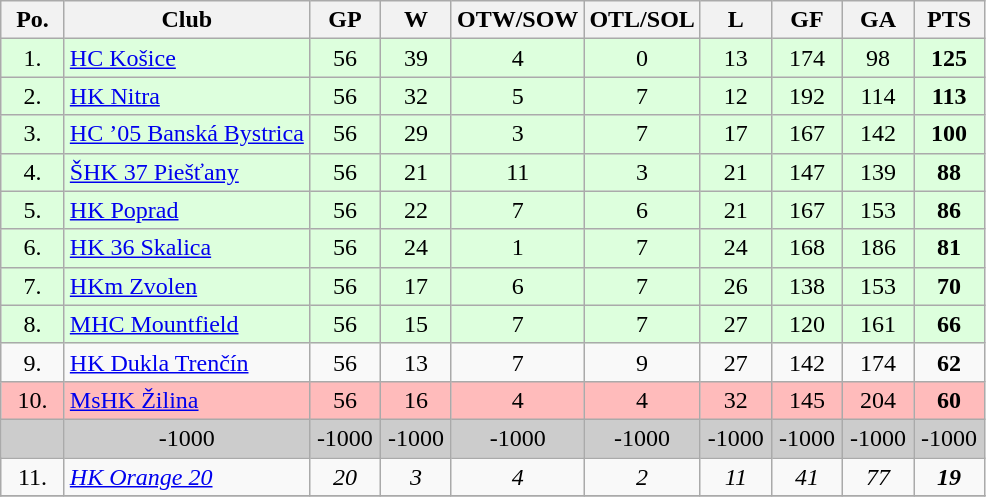<table class="wikitable sortable" style="text-align: center;">
<tr>
<th width="35">Po.</th>
<th>Club</th>
<th width="40">GP</th>
<th width="40">W</th>
<th width="40">OTW/SOW</th>
<th width="40">OTL/SOL</th>
<th width="40">L</th>
<th width="40">GF</th>
<th width="40">GA</th>
<th width="40">PTS</th>
</tr>
<tr bgcolor= ddffdd>
<td>1.</td>
<td align=left><a href='#'>HC Košice</a></td>
<td>56</td>
<td>39</td>
<td>4</td>
<td>0</td>
<td>13</td>
<td>174</td>
<td>98</td>
<td><strong>125</strong></td>
</tr>
<tr bgcolor= ddffdd>
<td>2.</td>
<td align=left><a href='#'>HK Nitra</a></td>
<td>56</td>
<td>32</td>
<td>5</td>
<td>7</td>
<td>12</td>
<td>192</td>
<td>114</td>
<td><strong>113</strong></td>
</tr>
<tr bgcolor= ddffdd>
<td>3.</td>
<td align=left><a href='#'>HC ’05 Banská Bystrica</a></td>
<td>56</td>
<td>29</td>
<td>3</td>
<td>7</td>
<td>17</td>
<td>167</td>
<td>142</td>
<td><strong>100</strong></td>
</tr>
<tr bgcolor= ddffdd>
<td>4.</td>
<td align=left><a href='#'>ŠHK 37 Piešťany</a></td>
<td>56</td>
<td>21</td>
<td>11</td>
<td>3</td>
<td>21</td>
<td>147</td>
<td>139</td>
<td><strong>88</strong></td>
</tr>
<tr bgcolor= ddffdd>
<td>5.</td>
<td align=left><a href='#'>HK Poprad</a></td>
<td>56</td>
<td>22</td>
<td>7</td>
<td>6</td>
<td>21</td>
<td>167</td>
<td>153</td>
<td><strong>86</strong></td>
</tr>
<tr bgcolor= ddffdd>
<td>6.</td>
<td align=left><a href='#'>HK 36 Skalica</a></td>
<td>56</td>
<td>24</td>
<td>1</td>
<td>7</td>
<td>24</td>
<td>168</td>
<td>186</td>
<td><strong>81</strong></td>
</tr>
<tr bgcolor= ddffdd>
<td>7.</td>
<td align=left><a href='#'>HKm Zvolen</a></td>
<td>56</td>
<td>17</td>
<td>6</td>
<td>7</td>
<td>26</td>
<td>138</td>
<td>153</td>
<td><strong>70</strong></td>
</tr>
<tr bgcolor= ddffdd>
<td>8.</td>
<td align=left><a href='#'>MHC Mountfield</a></td>
<td>56</td>
<td>15</td>
<td>7</td>
<td>7</td>
<td>27</td>
<td>120</td>
<td>161</td>
<td><strong>66</strong></td>
</tr>
<tr>
<td>9.</td>
<td align=left><a href='#'>HK Dukla Trenčín</a></td>
<td>56</td>
<td>13</td>
<td>7</td>
<td>9</td>
<td>27</td>
<td>142</td>
<td>174</td>
<td><strong>62</strong></td>
</tr>
<tr bgcolor= ffbbbb>
<td>10.</td>
<td align=left><a href='#'>MsHK Žilina</a></td>
<td>56</td>
<td>16</td>
<td>4</td>
<td>4</td>
<td>32</td>
<td>145</td>
<td>204</td>
<td><strong>60</strong></td>
</tr>
<tr bgcolor="#cccccc">
<td></td>
<td><span>-1000</span></td>
<td><span>-1000</span></td>
<td><span>-1000</span></td>
<td><span>-1000</span></td>
<td><span>-1000</span></td>
<td><span>-1000</span></td>
<td><span>-1000</span></td>
<td><span>-1000</span></td>
<td><span>-1000</span></td>
</tr>
<tr>
<td>11.</td>
<td align=left><em><a href='#'>HK Orange 20</a></em></td>
<td><em>20</em></td>
<td><em>3</em></td>
<td><em>4</em></td>
<td><em>2</em></td>
<td><em>11</em></td>
<td><em>41</em></td>
<td><em>77</em></td>
<td><strong><em>19</em></strong></td>
</tr>
<tr>
</tr>
</table>
